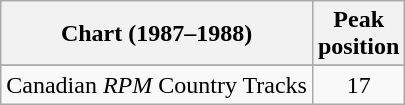<table class="wikitable sortable">
<tr>
<th align="left">Chart (1987–1988)</th>
<th align="center">Peak<br>position</th>
</tr>
<tr>
</tr>
<tr>
<td align="left">Canadian <em>RPM</em> Country Tracks</td>
<td align="center">17</td>
</tr>
</table>
